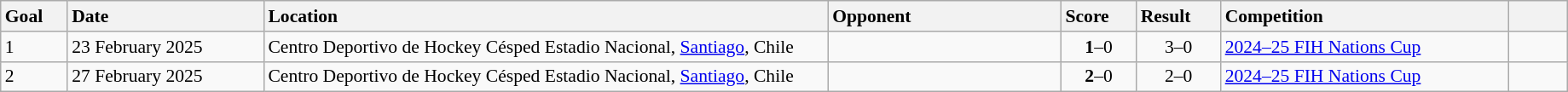<table class="wikitable sortable" style="font-size:90%" width=97%>
<tr>
<th style="width: 25px; text-align: left">Goal</th>
<th style="width: 100px; text-align: left">Date</th>
<th style="width: 300px; text-align: left">Location</th>
<th style="width: 120px; text-align: left">Opponent</th>
<th style="width: 30px; text-align: left">Score</th>
<th style="width: 30px; text-align: left">Result</th>
<th style="width: 150px; text-align: left">Competition</th>
<th style="width: 25px; text-align: left"></th>
</tr>
<tr>
<td>1</td>
<td>23 February 2025</td>
<td>Centro Deportivo de Hockey Césped Estadio Nacional, <a href='#'>Santiago</a>, Chile</td>
<td></td>
<td align="center"><strong>1</strong>–0</td>
<td align="center">3–0</td>
<td><a href='#'>2024–25 FIH Nations Cup</a></td>
<td></td>
</tr>
<tr>
<td>2</td>
<td>27 February 2025</td>
<td>Centro Deportivo de Hockey Césped Estadio Nacional, <a href='#'>Santiago</a>, Chile</td>
<td></td>
<td align="center"><strong>2</strong>–0</td>
<td align="center">2–0</td>
<td><a href='#'>2024–25 FIH Nations Cup</a></td>
<td></td>
</tr>
</table>
